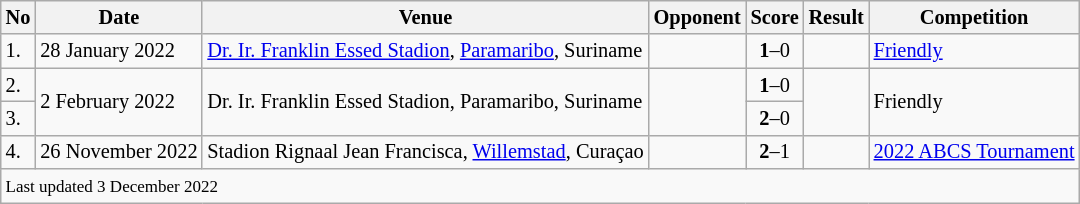<table class="wikitable" style="font-size:85%;">
<tr>
<th>No</th>
<th>Date</th>
<th>Venue</th>
<th>Opponent</th>
<th>Score</th>
<th>Result</th>
<th>Competition</th>
</tr>
<tr>
<td>1.</td>
<td>28 January 2022</td>
<td><a href='#'>Dr. Ir. Franklin Essed Stadion</a>, <a href='#'>Paramaribo</a>, Suriname</td>
<td></td>
<td align=center><strong>1</strong>–0</td>
<td align=center></td>
<td><a href='#'>Friendly</a></td>
</tr>
<tr>
<td>2.</td>
<td rowspan=2>2 February 2022</td>
<td rowspan=2>Dr. Ir. Franklin Essed Stadion, Paramaribo, Suriname</td>
<td rowspan=2></td>
<td align=center><strong>1</strong>–0</td>
<td rowspan=2></td>
<td rowspan=2>Friendly</td>
</tr>
<tr>
<td>3.</td>
<td align=center><strong>2</strong>–0</td>
</tr>
<tr>
<td>4.</td>
<td>26 November 2022</td>
<td>Stadion Rignaal Jean Francisca, <a href='#'>Willemstad</a>, Curaçao</td>
<td></td>
<td align=center><strong>2</strong>–1</td>
<td align=center></td>
<td><a href='#'>2022 ABCS Tournament</a></td>
</tr>
<tr>
<td colspan="7"><small>Last updated 3 December 2022</small></td>
</tr>
</table>
